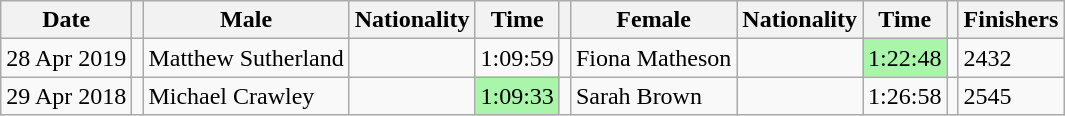<table class="wikitable">
<tr>
<th>Date</th>
<th></th>
<th>Male</th>
<th>Nationality</th>
<th>Time</th>
<th></th>
<th>Female</th>
<th>Nationality</th>
<th>Time</th>
<th></th>
<th>Finishers</th>
</tr>
<tr>
<td>28 Apr 2019</td>
<td></td>
<td>Matthew Sutherland</td>
<td></td>
<td>1:09:59</td>
<td></td>
<td>Fiona Matheson</td>
<td></td>
<td bgcolor=#A9F5A9>1:22:48</td>
<td></td>
<td>2432</td>
</tr>
<tr>
<td>29 Apr 2018</td>
<td></td>
<td>Michael Crawley</td>
<td></td>
<td bgcolor=#A9F5A9>1:09:33</td>
<td></td>
<td>Sarah Brown</td>
<td></td>
<td>1:26:58</td>
<td></td>
<td>2545</td>
</tr>
</table>
